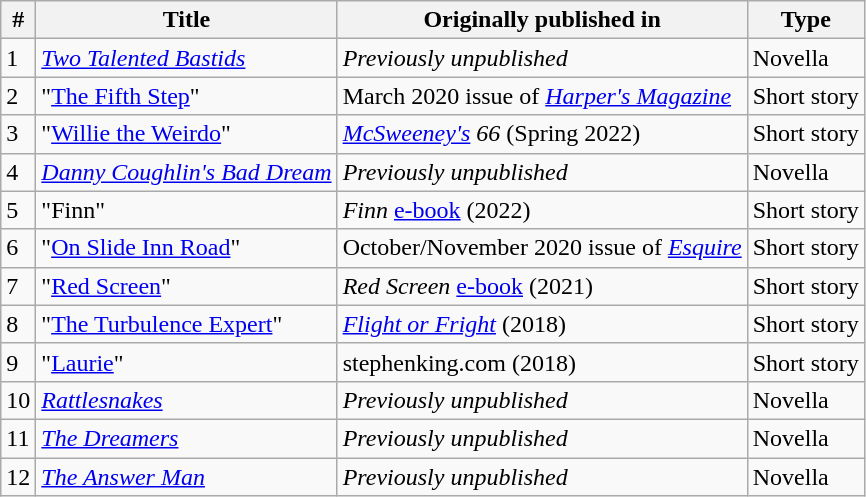<table class="wikitable">
<tr>
<th>#</th>
<th>Title</th>
<th>Originally published in</th>
<th>Type</th>
</tr>
<tr>
<td>1</td>
<td><em><a href='#'>Two Talented Bastids</a></em></td>
<td><em>Previously unpublished</em></td>
<td>Novella</td>
</tr>
<tr>
<td>2</td>
<td>"<a href='#'>The Fifth Step</a>"</td>
<td>March 2020 issue of <em><a href='#'>Harper's Magazine</a></em></td>
<td>Short story</td>
</tr>
<tr>
<td>3</td>
<td>"<a href='#'>Willie the Weirdo</a>"</td>
<td><em><a href='#'>McSweeney's</a> 66</em> (Spring 2022)</td>
<td>Short story</td>
</tr>
<tr>
<td>4</td>
<td><em><a href='#'>Danny Coughlin's Bad Dream</a></em></td>
<td><em>Previously unpublished</em></td>
<td>Novella</td>
</tr>
<tr>
<td>5</td>
<td>"Finn"</td>
<td><em>Finn</em> <a href='#'>e-book</a> (2022)</td>
<td>Short story</td>
</tr>
<tr>
<td>6</td>
<td>"<a href='#'>On Slide Inn Road</a>"</td>
<td>October/November 2020 issue of <em><a href='#'>Esquire</a></em></td>
<td>Short story</td>
</tr>
<tr>
<td>7</td>
<td>"<a href='#'>Red Screen</a>"</td>
<td><em>Red Screen</em> <a href='#'>e-book</a> (2021)</td>
<td>Short story</td>
</tr>
<tr>
<td>8</td>
<td>"<a href='#'>The Turbulence Expert</a>"</td>
<td><em><a href='#'>Flight or Fright</a></em> (2018)</td>
<td>Short story</td>
</tr>
<tr>
<td>9</td>
<td>"<a href='#'>Laurie</a>"</td>
<td>stephenking.com (2018)</td>
<td>Short story</td>
</tr>
<tr>
<td>10</td>
<td><em><a href='#'>Rattlesnakes</a></em></td>
<td><em>Previously unpublished</em></td>
<td>Novella</td>
</tr>
<tr>
<td>11</td>
<td><em><a href='#'>The Dreamers</a></em></td>
<td><em>Previously unpublished</em></td>
<td>Novella</td>
</tr>
<tr>
<td>12</td>
<td><em><a href='#'>The Answer Man</a></em></td>
<td><em>Previously unpublished</em></td>
<td>Novella</td>
</tr>
</table>
